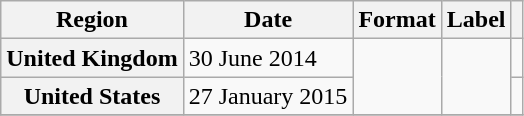<table class="wikitable plainrowheaders">
<tr>
<th scope="col">Region</th>
<th scope="col">Date</th>
<th scope="col">Format</th>
<th scope="col">Label</th>
<th scope="col"></th>
</tr>
<tr>
<th scope="row">United Kingdom</th>
<td>30 June 2014</td>
<td rowspan="2"></td>
<td rowspan="2"></td>
<td style="text-align:center;"></td>
</tr>
<tr>
<th scope="row">United States</th>
<td>27 January 2015</td>
<td style="text-align:center;"></td>
</tr>
<tr>
</tr>
</table>
